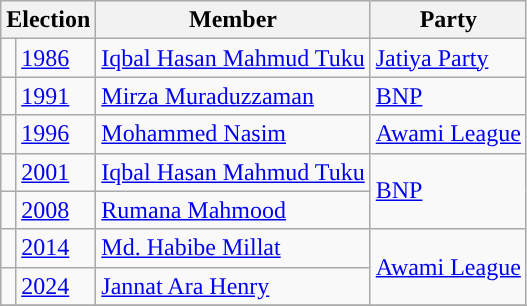<table class="wikitable">
<tr>
<th colspan="2">Election</th>
<th>Member</th>
<th>Party</th>
</tr>
<tr>
<td style="background-color:"></td>
<td><a href='#'>1986</a></td>
<td><a href='#'>Iqbal Hasan Mahmud Tuku</a></td>
<td><a href='#'>Jatiya Party</a></td>
</tr>
<tr>
<td style="background-color:"></td>
<td><a href='#'>1991</a></td>
<td><a href='#'>Mirza Muraduzzaman</a></td>
<td><a href='#'>BNP</a></td>
</tr>
<tr>
<td style="background-color:"></td>
<td><a href='#'>1996</a></td>
<td><a href='#'>Mohammed Nasim</a></td>
<td><a href='#'>Awami League</a></td>
</tr>
<tr>
<td style="background-color:"></td>
<td><a href='#'>2001</a></td>
<td><a href='#'>Iqbal Hasan Mahmud Tuku</a></td>
<td rowspan="2"><a href='#'>BNP</a></td>
</tr>
<tr>
<td style="background-color:"></td>
<td><a href='#'>2008</a></td>
<td><a href='#'>Rumana Mahmood</a></td>
</tr>
<tr>
<td style="background-color:"></td>
<td><a href='#'>2014</a></td>
<td><a href='#'>Md. Habibe Millat</a></td>
<td rowspan="2"><a href='#'>Awami League</a></td>
</tr>
<tr>
<td style="background-color:"></td>
<td><a href='#'>2024</a></td>
<td><a href='#'>Jannat Ara Henry</a></td>
</tr>
<tr>
</tr>
</table>
